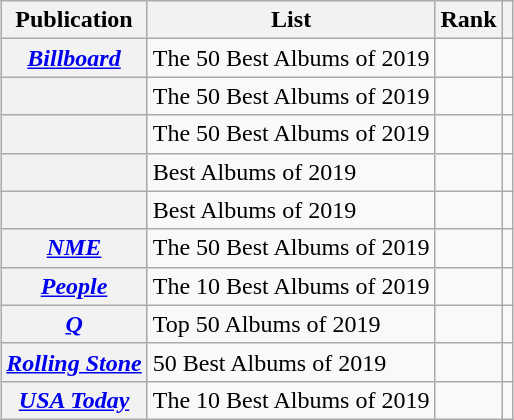<table class="wikitable sortable plainrowheaders" style="margin-left: auto; margin-right: auto; border: none;">
<tr>
<th scope="col">Publication</th>
<th scope="col" class="unsortable">List</th>
<th scope="col" data-sort-type="number">Rank</th>
<th scope="col" class="unsortable"></th>
</tr>
<tr>
<th scope="row"><em><a href='#'>Billboard</a></em></th>
<td>The 50 Best Albums of 2019</td>
<td></td>
<td></td>
</tr>
<tr>
<th scope="row"></th>
<td>The 50 Best Albums of 2019</td>
<td></td>
<td></td>
</tr>
<tr>
<th scope="row"></th>
<td>The 50 Best Albums of 2019</td>
<td></td>
<td></td>
</tr>
<tr>
<th scope="row"></th>
<td>Best Albums of 2019</td>
<td></td>
<td></td>
</tr>
<tr>
<th scope="row"></th>
<td>Best Albums of 2019</td>
<td></td>
<td></td>
</tr>
<tr>
<th scope="row"><em><a href='#'>NME</a></em></th>
<td>The 50 Best Albums of 2019</td>
<td></td>
<td></td>
</tr>
<tr>
<th scope="row"><em><a href='#'>People</a></em></th>
<td>The 10 Best Albums of 2019</td>
<td></td>
<td></td>
</tr>
<tr>
<th scope="row"><em><a href='#'>Q</a></em></th>
<td>Top 50 Albums of 2019</td>
<td></td>
<td></td>
</tr>
<tr>
<th scope="row"><em><a href='#'>Rolling Stone</a></em></th>
<td>50 Best Albums of 2019</td>
<td></td>
<td></td>
</tr>
<tr>
<th scope="row"><em><a href='#'>USA Today</a></em></th>
<td>The 10 Best Albums of 2019</td>
<td></td>
<td></td>
</tr>
</table>
